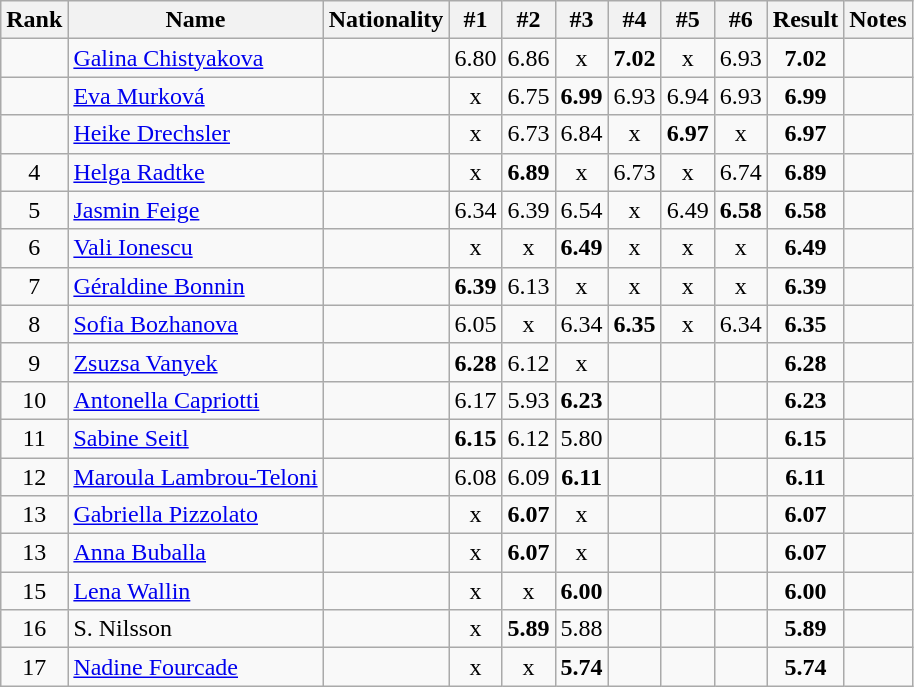<table class="wikitable sortable" style="text-align:center">
<tr>
<th>Rank</th>
<th>Name</th>
<th>Nationality</th>
<th>#1</th>
<th>#2</th>
<th>#3</th>
<th>#4</th>
<th>#5</th>
<th>#6</th>
<th>Result</th>
<th>Notes</th>
</tr>
<tr>
<td></td>
<td align="left"><a href='#'>Galina Chistyakova</a></td>
<td align=left></td>
<td>6.80</td>
<td>6.86</td>
<td>x</td>
<td><strong>7.02</strong></td>
<td>x</td>
<td>6.93</td>
<td><strong>7.02</strong></td>
<td></td>
</tr>
<tr>
<td></td>
<td align="left"><a href='#'>Eva Murková</a></td>
<td align=left></td>
<td>x</td>
<td>6.75</td>
<td><strong>6.99</strong></td>
<td>6.93</td>
<td>6.94</td>
<td>6.93</td>
<td><strong>6.99</strong></td>
<td></td>
</tr>
<tr>
<td></td>
<td align="left"><a href='#'>Heike Drechsler</a></td>
<td align=left></td>
<td>x</td>
<td>6.73</td>
<td>6.84</td>
<td>x</td>
<td><strong>6.97</strong></td>
<td>x</td>
<td><strong>6.97</strong></td>
<td></td>
</tr>
<tr>
<td>4</td>
<td align="left"><a href='#'>Helga Radtke</a></td>
<td align=left></td>
<td>x</td>
<td><strong>6.89</strong></td>
<td>x</td>
<td>6.73</td>
<td>x</td>
<td>6.74</td>
<td><strong>6.89</strong></td>
<td></td>
</tr>
<tr>
<td>5</td>
<td align="left"><a href='#'>Jasmin Feige</a></td>
<td align=left></td>
<td>6.34</td>
<td>6.39</td>
<td>6.54</td>
<td>x</td>
<td>6.49</td>
<td><strong>6.58</strong></td>
<td><strong>6.58</strong></td>
<td></td>
</tr>
<tr>
<td>6</td>
<td align="left"><a href='#'>Vali Ionescu</a></td>
<td align=left></td>
<td>x</td>
<td>x</td>
<td><strong>6.49</strong></td>
<td>x</td>
<td>x</td>
<td>x</td>
<td><strong>6.49</strong></td>
<td></td>
</tr>
<tr>
<td>7</td>
<td align="left"><a href='#'>Géraldine Bonnin</a></td>
<td align=left></td>
<td><strong>6.39</strong></td>
<td>6.13</td>
<td>x</td>
<td>x</td>
<td>x</td>
<td>x</td>
<td><strong>6.39</strong></td>
<td></td>
</tr>
<tr>
<td>8</td>
<td align="left"><a href='#'>Sofia Bozhanova</a></td>
<td align=left></td>
<td>6.05</td>
<td>x</td>
<td>6.34</td>
<td><strong>6.35</strong></td>
<td>x</td>
<td>6.34</td>
<td><strong>6.35</strong></td>
<td></td>
</tr>
<tr>
<td>9</td>
<td align="left"><a href='#'>Zsuzsa Vanyek</a></td>
<td align=left></td>
<td><strong>6.28</strong></td>
<td>6.12</td>
<td>x</td>
<td></td>
<td></td>
<td></td>
<td><strong>6.28</strong></td>
<td></td>
</tr>
<tr>
<td>10</td>
<td align="left"><a href='#'>Antonella Capriotti</a></td>
<td align=left></td>
<td>6.17</td>
<td>5.93</td>
<td><strong>6.23</strong></td>
<td></td>
<td></td>
<td></td>
<td><strong>6.23</strong></td>
<td></td>
</tr>
<tr>
<td>11</td>
<td align="left"><a href='#'>Sabine Seitl</a></td>
<td align=left></td>
<td><strong>6.15</strong></td>
<td>6.12</td>
<td>5.80</td>
<td></td>
<td></td>
<td></td>
<td><strong>6.15</strong></td>
<td></td>
</tr>
<tr>
<td>12</td>
<td align="left"><a href='#'>Maroula Lambrou-Teloni</a></td>
<td align=left></td>
<td>6.08</td>
<td>6.09</td>
<td><strong>6.11</strong></td>
<td></td>
<td></td>
<td></td>
<td><strong>6.11</strong></td>
<td></td>
</tr>
<tr>
<td>13</td>
<td align="left"><a href='#'>Gabriella Pizzolato</a></td>
<td align=left></td>
<td>x</td>
<td><strong>6.07</strong></td>
<td>x</td>
<td></td>
<td></td>
<td></td>
<td><strong>6.07</strong></td>
<td></td>
</tr>
<tr>
<td>13</td>
<td align="left"><a href='#'>Anna Buballa</a></td>
<td align=left></td>
<td>x</td>
<td><strong>6.07</strong></td>
<td>x</td>
<td></td>
<td></td>
<td></td>
<td><strong>6.07</strong></td>
<td></td>
</tr>
<tr>
<td>15</td>
<td align="left"><a href='#'>Lena Wallin</a></td>
<td align=left></td>
<td>x</td>
<td>x</td>
<td><strong>6.00</strong></td>
<td></td>
<td></td>
<td></td>
<td><strong>6.00</strong></td>
<td></td>
</tr>
<tr>
<td>16</td>
<td align="left">S. Nilsson</td>
<td align=left></td>
<td>x</td>
<td><strong>5.89</strong></td>
<td>5.88</td>
<td></td>
<td></td>
<td></td>
<td><strong>5.89</strong></td>
<td></td>
</tr>
<tr>
<td>17</td>
<td align="left"><a href='#'>Nadine Fourcade</a></td>
<td align=left></td>
<td>x</td>
<td>x</td>
<td><strong>5.74</strong></td>
<td></td>
<td></td>
<td></td>
<td><strong>5.74</strong></td>
<td></td>
</tr>
</table>
